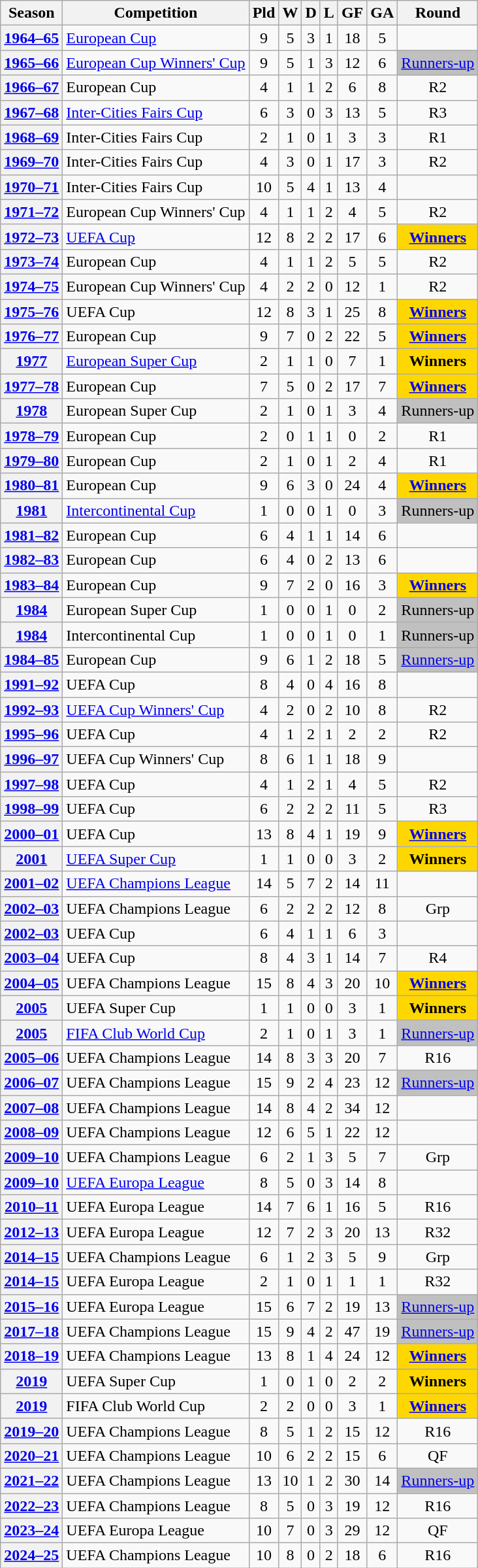<table class="wikitable plainrowheaders sortable" style="text-align:center;">
<tr>
<th scope="col">Season</th>
<th scope="col">Competition</th>
<th scope="col">Pld</th>
<th scope="col">W</th>
<th scope="col">D</th>
<th scope="col">L</th>
<th scope="col">GF</th>
<th scope="col">GA</th>
<th scope="col">Round</th>
</tr>
<tr>
<th scope="row" style="text-align:center"><a href='#'>1964–65</a></th>
<td align=left><a href='#'>European Cup</a></td>
<td>9</td>
<td>5</td>
<td>3</td>
<td>1</td>
<td>18</td>
<td>5</td>
<td></td>
</tr>
<tr>
<th scope="row" style="text-align:center"><a href='#'>1965–66</a></th>
<td align=left><a href='#'>European Cup Winners' Cup</a></td>
<td>9</td>
<td>5</td>
<td>1</td>
<td>3</td>
<td>12</td>
<td>6</td>
<td style="background:silver;"><a href='#'>Runners-up</a></td>
</tr>
<tr>
<th scope="row" style="text-align:center"><a href='#'>1966–67</a></th>
<td align=left>European Cup</td>
<td>4</td>
<td>1</td>
<td>1</td>
<td>2</td>
<td>6</td>
<td>8</td>
<td>R2</td>
</tr>
<tr>
<th scope="row" style="text-align:center"><a href='#'>1967–68</a></th>
<td align=left><a href='#'>Inter-Cities Fairs Cup</a></td>
<td>6</td>
<td>3</td>
<td>0</td>
<td>3</td>
<td>13</td>
<td>5</td>
<td>R3</td>
</tr>
<tr>
<th scope="row" style="text-align:center"><a href='#'>1968–69</a></th>
<td align=left>Inter-Cities Fairs Cup</td>
<td>2</td>
<td>1</td>
<td>0</td>
<td>1</td>
<td>3</td>
<td>3</td>
<td>R1</td>
</tr>
<tr>
<th scope="row" style="text-align:center"><a href='#'>1969–70</a></th>
<td align=left>Inter-Cities Fairs Cup</td>
<td>4</td>
<td>3</td>
<td>0</td>
<td>1</td>
<td>17</td>
<td>3</td>
<td>R2</td>
</tr>
<tr>
<th scope="row" style="text-align:center"><a href='#'>1970–71</a></th>
<td align=left>Inter-Cities Fairs Cup</td>
<td>10</td>
<td>5</td>
<td>4</td>
<td>1</td>
<td>13</td>
<td>4</td>
<td></td>
</tr>
<tr>
<th scope="row" style="text-align:center"><a href='#'>1971–72</a></th>
<td align=left>European Cup Winners' Cup</td>
<td>4</td>
<td>1</td>
<td>1</td>
<td>2</td>
<td>4</td>
<td>5</td>
<td>R2</td>
</tr>
<tr>
<th scope="row" style="text-align:center"><a href='#'>1972–73</a></th>
<td align=left><a href='#'>UEFA Cup</a></td>
<td>12</td>
<td>8</td>
<td>2</td>
<td>2</td>
<td>17</td>
<td>6</td>
<td bgcolor=gold><a href='#'><strong>Winners</strong></a></td>
</tr>
<tr>
<th scope="row" style="text-align:center"><a href='#'>1973–74</a></th>
<td align=left>European Cup</td>
<td>4</td>
<td>1</td>
<td>1</td>
<td>2</td>
<td>5</td>
<td>5</td>
<td>R2</td>
</tr>
<tr>
<th scope="row" style="text-align:center"><a href='#'>1974–75</a></th>
<td align=left>European Cup Winners' Cup</td>
<td>4</td>
<td>2</td>
<td>2</td>
<td>0</td>
<td>12</td>
<td>1</td>
<td>R2</td>
</tr>
<tr>
<th scope="row" style="text-align:center"><a href='#'>1975–76</a></th>
<td align=left>UEFA Cup</td>
<td>12</td>
<td>8</td>
<td>3</td>
<td>1</td>
<td>25</td>
<td>8</td>
<td bgcolor=gold><a href='#'><strong>Winners</strong></a></td>
</tr>
<tr>
<th scope="row" style="text-align:center"><a href='#'>1976–77</a></th>
<td align=left>European Cup</td>
<td>9</td>
<td>7</td>
<td>0</td>
<td>2</td>
<td>22</td>
<td>5</td>
<td bgcolor=gold><a href='#'><strong>Winners</strong></a></td>
</tr>
<tr>
<th scope="row" style="text-align:center"><a href='#'>1977</a></th>
<td align=left><a href='#'>European Super Cup</a></td>
<td>2</td>
<td>1</td>
<td>1</td>
<td>0</td>
<td>7</td>
<td>1</td>
<td bgcolor=gold><strong>Winners</strong></td>
</tr>
<tr>
<th scope="row" style="text-align:center"><a href='#'>1977–78</a></th>
<td align=left>European Cup</td>
<td>7</td>
<td>5</td>
<td>0</td>
<td>2</td>
<td>17</td>
<td>7</td>
<td bgcolor=gold><a href='#'><strong>Winners</strong></a></td>
</tr>
<tr>
<th scope="row" style="text-align:center"><a href='#'>1978</a></th>
<td align=left>European Super Cup</td>
<td>2</td>
<td>1</td>
<td>0</td>
<td>1</td>
<td>3</td>
<td>4</td>
<td style="background:silver;">Runners-up</td>
</tr>
<tr>
<th scope="row" style="text-align:center"><a href='#'>1978–79</a></th>
<td align=left>European Cup</td>
<td>2</td>
<td>0</td>
<td>1</td>
<td>1</td>
<td>0</td>
<td>2</td>
<td>R1</td>
</tr>
<tr>
<th scope="row" style="text-align:center"><a href='#'>1979–80</a></th>
<td align=left>European Cup</td>
<td>2</td>
<td>1</td>
<td>0</td>
<td>1</td>
<td>2</td>
<td>4</td>
<td>R1</td>
</tr>
<tr>
<th scope="row" style="text-align:center"><a href='#'>1980–81</a></th>
<td align=left>European Cup</td>
<td>9</td>
<td>6</td>
<td>3</td>
<td>0</td>
<td>24</td>
<td>4</td>
<td bgcolor=gold><a href='#'><strong>Winners</strong></a></td>
</tr>
<tr>
<th scope="row" style="text-align:center"><a href='#'>1981</a></th>
<td align=left><a href='#'>Intercontinental Cup</a></td>
<td>1</td>
<td>0</td>
<td>0</td>
<td>1</td>
<td>0</td>
<td>3</td>
<td style="background:silver;">Runners-up</td>
</tr>
<tr>
<th scope="row" style="text-align:center"><a href='#'>1981–82</a></th>
<td align=left>European Cup</td>
<td>6</td>
<td>4</td>
<td>1</td>
<td>1</td>
<td>14</td>
<td>6</td>
<td></td>
</tr>
<tr>
<th scope="row" style="text-align:center"><a href='#'>1982–83</a></th>
<td align=left>European Cup</td>
<td>6</td>
<td>4</td>
<td>0</td>
<td>2</td>
<td>13</td>
<td>6</td>
<td></td>
</tr>
<tr>
<th scope="row" style="text-align:center"><a href='#'>1983–84</a></th>
<td align=left>European Cup</td>
<td>9</td>
<td>7</td>
<td>2</td>
<td>0</td>
<td>16</td>
<td>3</td>
<td bgcolor=gold><a href='#'><strong>Winners</strong></a></td>
</tr>
<tr>
<th scope="row" style="text-align:center"><a href='#'>1984</a></th>
<td align=left>European Super Cup</td>
<td>1</td>
<td>0</td>
<td>0</td>
<td>1</td>
<td>0</td>
<td>2</td>
<td style="background:silver;">Runners-up</td>
</tr>
<tr>
<th scope="row" style="text-align:center"><a href='#'>1984</a></th>
<td align=left>Intercontinental Cup</td>
<td>1</td>
<td>0</td>
<td>0</td>
<td>1</td>
<td>0</td>
<td>1</td>
<td style="background:silver;">Runners-up</td>
</tr>
<tr>
<th scope="row" style="text-align:center"><a href='#'>1984–85</a></th>
<td align=left>European Cup</td>
<td>9</td>
<td>6</td>
<td>1</td>
<td>2</td>
<td>18</td>
<td>5</td>
<td style="background:silver;"><a href='#'>Runners-up</a></td>
</tr>
<tr>
<th scope="row" style="text-align:center"><a href='#'>1991–92</a></th>
<td align=left>UEFA Cup</td>
<td>8</td>
<td>4</td>
<td>0</td>
<td>4</td>
<td>16</td>
<td>8</td>
<td></td>
</tr>
<tr>
<th scope="row" style="text-align:center"><a href='#'>1992–93</a></th>
<td align=left><a href='#'>UEFA Cup Winners' Cup</a></td>
<td>4</td>
<td>2</td>
<td>0</td>
<td>2</td>
<td>10</td>
<td>8</td>
<td>R2</td>
</tr>
<tr>
<th scope="row" style="text-align:center"><a href='#'>1995–96</a></th>
<td align=left>UEFA Cup</td>
<td>4</td>
<td>1</td>
<td>2</td>
<td>1</td>
<td>2</td>
<td>2</td>
<td>R2</td>
</tr>
<tr>
<th scope="row" style="text-align:center"><a href='#'>1996–97</a></th>
<td align=left>UEFA Cup Winners' Cup</td>
<td>8</td>
<td>6</td>
<td>1</td>
<td>1</td>
<td>18</td>
<td>9</td>
<td></td>
</tr>
<tr>
<th scope="row" style="text-align:center"><a href='#'>1997–98</a></th>
<td align=left>UEFA Cup</td>
<td>4</td>
<td>1</td>
<td>2</td>
<td>1</td>
<td>4</td>
<td>5</td>
<td>R2</td>
</tr>
<tr>
<th scope="row" style="text-align:center"><a href='#'>1998–99</a></th>
<td align=left>UEFA Cup</td>
<td>6</td>
<td>2</td>
<td>2</td>
<td>2</td>
<td>11</td>
<td>5</td>
<td>R3</td>
</tr>
<tr>
<th scope="row" style="text-align:center"><a href='#'>2000–01</a></th>
<td align=left>UEFA Cup</td>
<td>13</td>
<td>8</td>
<td>4</td>
<td>1</td>
<td>19</td>
<td>9</td>
<td bgcolor=gold><a href='#'><strong>Winners</strong></a></td>
</tr>
<tr>
<th scope="row" style="text-align:center"><a href='#'>2001</a></th>
<td align=left><a href='#'>UEFA Super Cup</a></td>
<td>1</td>
<td>1</td>
<td>0</td>
<td>0</td>
<td>3</td>
<td>2</td>
<td bgcolor=gold><strong>Winners</strong></td>
</tr>
<tr>
<th scope="row" style="text-align:center"><a href='#'>2001–02</a></th>
<td align=left><a href='#'>UEFA Champions League</a></td>
<td>14</td>
<td>5</td>
<td>7</td>
<td>2</td>
<td>14</td>
<td>11</td>
<td></td>
</tr>
<tr>
<th scope="row" style="text-align:center"><a href='#'>2002–03</a></th>
<td align=left>UEFA Champions League</td>
<td>6</td>
<td>2</td>
<td>2</td>
<td>2</td>
<td>12</td>
<td>8</td>
<td>Grp</td>
</tr>
<tr>
<th scope="row" style="text-align:center"><a href='#'>2002–03</a></th>
<td align=left>UEFA Cup</td>
<td>6</td>
<td>4</td>
<td>1</td>
<td>1</td>
<td>6</td>
<td>3</td>
<td></td>
</tr>
<tr>
<th scope="row" style="text-align:center"><a href='#'>2003–04</a></th>
<td align=left>UEFA Cup</td>
<td>8</td>
<td>4</td>
<td>3</td>
<td>1</td>
<td>14</td>
<td>7</td>
<td>R4</td>
</tr>
<tr>
<th scope="row" style="text-align:center"><a href='#'>2004–05</a></th>
<td align=left>UEFA Champions League</td>
<td>15</td>
<td>8</td>
<td>4</td>
<td>3</td>
<td>20</td>
<td>10</td>
<td bgcolor=gold><a href='#'><strong>Winners</strong></a></td>
</tr>
<tr>
<th scope="row" style="text-align:center"><a href='#'>2005</a></th>
<td align=left>UEFA Super Cup</td>
<td>1</td>
<td>1</td>
<td>0</td>
<td>0</td>
<td>3</td>
<td>1</td>
<td bgcolor=gold><strong>Winners</strong></td>
</tr>
<tr>
<th scope="row" style="text-align:center"><a href='#'>2005</a></th>
<td align=left><a href='#'>FIFA Club World Cup</a></td>
<td>2</td>
<td>1</td>
<td>0</td>
<td>1</td>
<td>3</td>
<td>1</td>
<td style="background:silver;"><a href='#'>Runners-up</a></td>
</tr>
<tr>
<th scope="row" style="text-align:center"><a href='#'>2005–06</a></th>
<td align=left>UEFA Champions League</td>
<td>14</td>
<td>8</td>
<td>3</td>
<td>3</td>
<td>20</td>
<td>7</td>
<td>R16</td>
</tr>
<tr>
<th scope="row" style="text-align:center"><a href='#'>2006–07</a></th>
<td align=left>UEFA Champions League</td>
<td>15</td>
<td>9</td>
<td>2</td>
<td>4</td>
<td>23</td>
<td>12</td>
<td style="background:silver;"><a href='#'>Runners-up</a></td>
</tr>
<tr>
<th scope="row" style="text-align:center"><a href='#'>2007–08</a></th>
<td align=left>UEFA Champions League</td>
<td>14</td>
<td>8</td>
<td>4</td>
<td>2</td>
<td>34</td>
<td>12</td>
<td></td>
</tr>
<tr>
<th scope="row" style="text-align:center"><a href='#'>2008–09</a></th>
<td align=left>UEFA Champions League</td>
<td>12</td>
<td>6</td>
<td>5</td>
<td>1</td>
<td>22</td>
<td>12</td>
<td></td>
</tr>
<tr>
<th scope="row" style="text-align:center"><a href='#'>2009–10</a></th>
<td align=left>UEFA Champions League</td>
<td>6</td>
<td>2</td>
<td>1</td>
<td>3</td>
<td>5</td>
<td>7</td>
<td>Grp</td>
</tr>
<tr>
<th scope="row" style="text-align:center"><a href='#'>2009–10</a></th>
<td align=left><a href='#'>UEFA Europa League</a></td>
<td>8</td>
<td>5</td>
<td>0</td>
<td>3</td>
<td>14</td>
<td>8</td>
<td></td>
</tr>
<tr>
<th scope="row" style="text-align:center"><a href='#'>2010–11</a></th>
<td align=left>UEFA Europa League</td>
<td>14</td>
<td>7</td>
<td>6</td>
<td>1</td>
<td>16</td>
<td>5</td>
<td>R16</td>
</tr>
<tr>
<th scope="row" style="text-align:center"><a href='#'>2012–13</a></th>
<td align=left>UEFA Europa League</td>
<td>12</td>
<td>7</td>
<td>2</td>
<td>3</td>
<td>20</td>
<td>13</td>
<td>R32</td>
</tr>
<tr>
<th scope="row" style="text-align:center"><a href='#'>2014–15</a></th>
<td align=left>UEFA Champions League</td>
<td>6</td>
<td>1</td>
<td>2</td>
<td>3</td>
<td>5</td>
<td>9</td>
<td>Grp</td>
</tr>
<tr>
<th scope="row" style="text-align:center"><a href='#'>2014–15</a></th>
<td align=left>UEFA Europa League</td>
<td>2</td>
<td>1</td>
<td>0</td>
<td>1</td>
<td>1</td>
<td>1</td>
<td>R32</td>
</tr>
<tr>
<th scope="row" style="text-align:center"><a href='#'>2015–16</a></th>
<td align=left>UEFA Europa League</td>
<td>15</td>
<td>6</td>
<td>7</td>
<td>2</td>
<td>19</td>
<td>13</td>
<td style="background:silver;"><a href='#'>Runners-up</a></td>
</tr>
<tr>
<th scope="row" style="text-align:center"><a href='#'>2017–18</a></th>
<td align=left>UEFA Champions League</td>
<td>15</td>
<td>9</td>
<td>4</td>
<td>2</td>
<td>47</td>
<td>19</td>
<td style="background:silver;"><a href='#'>Runners-up</a></td>
</tr>
<tr>
<th scope="row" style="text-align:center"><a href='#'>2018–19</a></th>
<td align=left>UEFA Champions League</td>
<td>13</td>
<td>8</td>
<td>1</td>
<td>4</td>
<td>24</td>
<td>12</td>
<td bgcolor=gold><a href='#'><strong>Winners</strong></a></td>
</tr>
<tr>
<th scope="row" style="text-align:center"><a href='#'>2019</a></th>
<td align=left>UEFA Super Cup</td>
<td>1</td>
<td>0</td>
<td>1</td>
<td>0</td>
<td>2</td>
<td>2</td>
<td bgcolor=gold><strong>Winners</strong></td>
</tr>
<tr>
<th scope="row" style="text-align:center"><a href='#'>2019</a></th>
<td align=left>FIFA Club World Cup</td>
<td>2</td>
<td>2</td>
<td>0</td>
<td>0</td>
<td>3</td>
<td>1</td>
<td bgcolor=gold><a href='#'><strong>Winners</strong></a></td>
</tr>
<tr>
<th scope="row" style="text-align:center"><a href='#'>2019–20</a></th>
<td align=left>UEFA Champions League</td>
<td>8</td>
<td>5</td>
<td>1</td>
<td>2</td>
<td>15</td>
<td>12</td>
<td>R16</td>
</tr>
<tr>
<th scope="row" style="text-align:center"><a href='#'>2020–21</a></th>
<td align=left>UEFA Champions League</td>
<td>10</td>
<td>6</td>
<td>2</td>
<td>2</td>
<td>15</td>
<td>6</td>
<td>QF</td>
</tr>
<tr>
<th scope="row" style="text-align:center"><a href='#'>2021–22</a></th>
<td align=left>UEFA Champions League</td>
<td>13</td>
<td>10</td>
<td>1</td>
<td>2</td>
<td>30</td>
<td>14</td>
<td bgcolor=silver><a href='#'>Runners-up</a></td>
</tr>
<tr>
<th scope="row" style="text-align:center"><a href='#'>2022–23</a></th>
<td align=left>UEFA Champions League</td>
<td>8</td>
<td>5</td>
<td>0</td>
<td>3</td>
<td>19</td>
<td>12</td>
<td>R16</td>
</tr>
<tr>
<th scope="row" style="text-align:center"><a href='#'>2023–24</a></th>
<td align=left>UEFA Europa League</td>
<td>10</td>
<td>7</td>
<td>0</td>
<td>3</td>
<td>29</td>
<td>12</td>
<td>QF</td>
</tr>
<tr>
<th scope="row" style="text-align:center"><a href='#'>2024–25</a></th>
<td align=left>UEFA Champions League</td>
<td>10</td>
<td>8</td>
<td>0</td>
<td>2</td>
<td>18</td>
<td>6</td>
<td>R16</td>
</tr>
</table>
